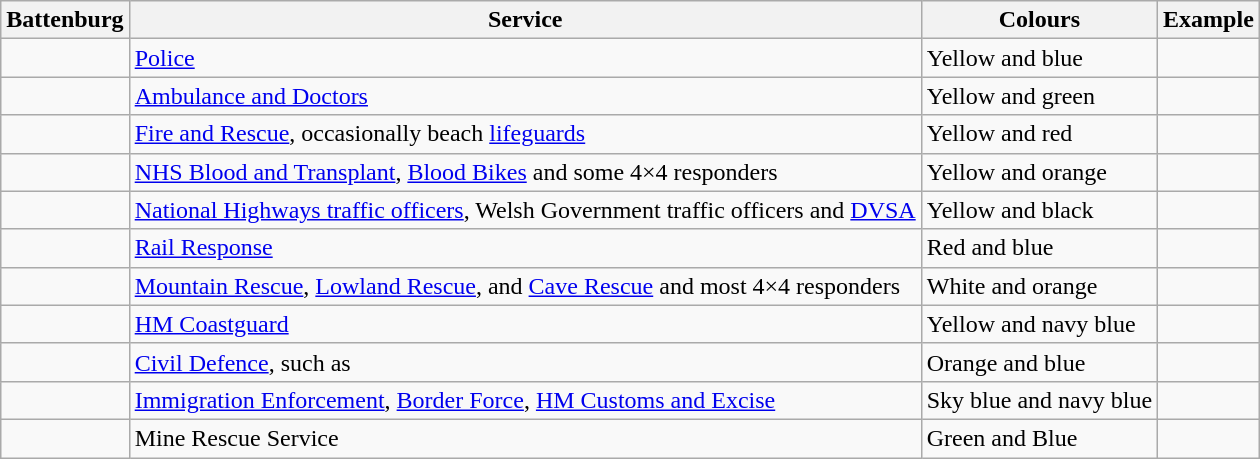<table class="wikitable">
<tr>
<th>Battenburg</th>
<th>Service</th>
<th>Colours</th>
<th>Example</th>
</tr>
<tr>
<td></td>
<td><a href='#'>Police</a></td>
<td>Yellow and blue</td>
<td></td>
</tr>
<tr>
<td></td>
<td><a href='#'>Ambulance and Doctors</a></td>
<td>Yellow and green</td>
<td></td>
</tr>
<tr>
<td></td>
<td><a href='#'>Fire and Rescue</a>, occasionally beach <a href='#'>lifeguards</a></td>
<td>Yellow and red</td>
<td></td>
</tr>
<tr>
<td></td>
<td><a href='#'>NHS Blood and Transplant</a>, <a href='#'>Blood Bikes</a> and some 4×4 responders</td>
<td>Yellow and orange</td>
<td></td>
</tr>
<tr>
<td></td>
<td><a href='#'>National Highways traffic officers</a>, Welsh Government traffic officers and <a href='#'>DVSA</a></td>
<td>Yellow and black</td>
<td></td>
</tr>
<tr>
<td></td>
<td><a href='#'>Rail Response</a></td>
<td>Red and blue</td>
<td></td>
</tr>
<tr>
<td></td>
<td><a href='#'>Mountain Rescue</a>, <a href='#'>Lowland Rescue</a>, and <a href='#'>Cave Rescue</a> and most 4×4 responders</td>
<td>White and orange</td>
<td></td>
</tr>
<tr>
<td></td>
<td><a href='#'>HM Coastguard</a></td>
<td>Yellow and navy blue</td>
<td></td>
</tr>
<tr>
<td></td>
<td><a href='#'>Civil Defence</a>, such as </td>
<td>Orange and blue</td>
<td></td>
</tr>
<tr>
<td></td>
<td><a href='#'>Immigration Enforcement</a>, <a href='#'>Border Force</a>, <a href='#'>HM Customs and Excise</a></td>
<td>Sky blue and navy blue</td>
<td></td>
</tr>
<tr>
<td></td>
<td>Mine Rescue Service</td>
<td>Green and Blue</td>
<td></td>
</tr>
</table>
